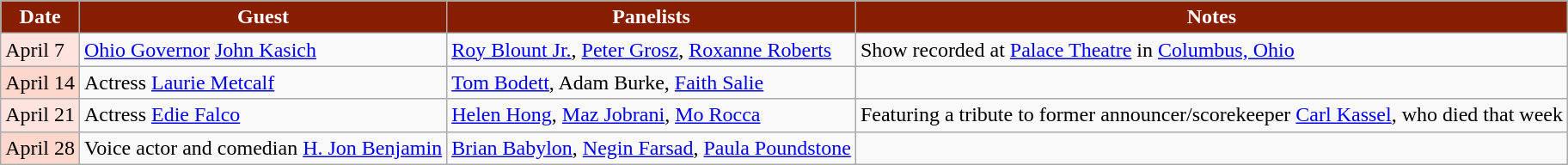<table class="wikitable">
<tr>
<th style="background:#871E01;color:#FFFFFF;">Date</th>
<th style="background:#871E01;color:#FFFFFF;">Guest</th>
<th style="background:#871E01;color:#FFFFFF;">Panelists</th>
<th style="background:#871E01;color:#FFFFFF;">Notes</th>
</tr>
<tr>
<td style="background:#FFE3DF;color:#000000;">April 7</td>
<td><a href='#'>Ohio Governor</a> <a href='#'>John Kasich</a></td>
<td><a href='#'>Roy Blount Jr.</a>, <a href='#'>Peter Grosz</a>, <a href='#'>Roxanne Roberts</a></td>
<td>Show recorded at <a href='#'>Palace Theatre</a> in <a href='#'>Columbus, Ohio</a></td>
</tr>
<tr>
<td style="background:#FDD6CC;color:#000000;">April 14</td>
<td>Actress <a href='#'>Laurie Metcalf</a></td>
<td><a href='#'>Tom Bodett</a>, Adam Burke, <a href='#'>Faith Salie</a></td>
<td></td>
</tr>
<tr>
<td style="background:#FFE3DF;color:#000000;">April 21</td>
<td>Actress <a href='#'>Edie Falco</a></td>
<td><a href='#'>Helen Hong</a>, <a href='#'>Maz Jobrani</a>, <a href='#'>Mo Rocca</a></td>
<td>Featuring a tribute to former announcer/scorekeeper <a href='#'>Carl Kassel</a>, who died that week</td>
</tr>
<tr>
<td style="background:#FDD6CC;color:#000000;">April 28</td>
<td>Voice actor and comedian <a href='#'>H. Jon Benjamin</a></td>
<td><a href='#'>Brian Babylon</a>, <a href='#'>Negin Farsad</a>, <a href='#'>Paula Poundstone</a></td>
</tr>
</table>
